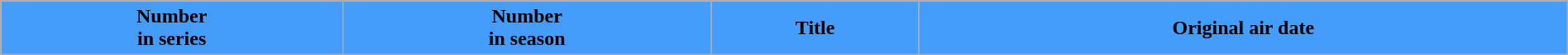<table class="wikitable plainrowheaders" style="width:100%; margin:auto;">
<tr>
<th scope="col" style="background-color: #449DFB; color: #fffff;">Number<br>in series</th>
<th scope="col" style="background-color: #449DFB; color: #fffff;">Number<br>in season</th>
<th scope="col" style="background-color: #449DFB; color: #fffff;">Title</th>
<th scope="col" style="background-color: #449DFB; color: #fffff;">Original air date<br>





</th>
</tr>
</table>
